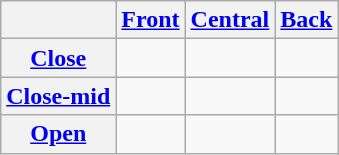<table class="wikitable" style="text-align:center">
<tr>
<th></th>
<th><a href='#'>Front</a></th>
<th><a href='#'>Central</a></th>
<th><a href='#'>Back</a></th>
</tr>
<tr>
<th><a href='#'>Close</a></th>
<td></td>
<td></td>
<td></td>
</tr>
<tr>
<th><a href='#'>Close-mid</a></th>
<td></td>
<td></td>
<td></td>
</tr>
<tr>
<th><a href='#'>Open</a></th>
<td></td>
<td></td>
<td></td>
</tr>
</table>
